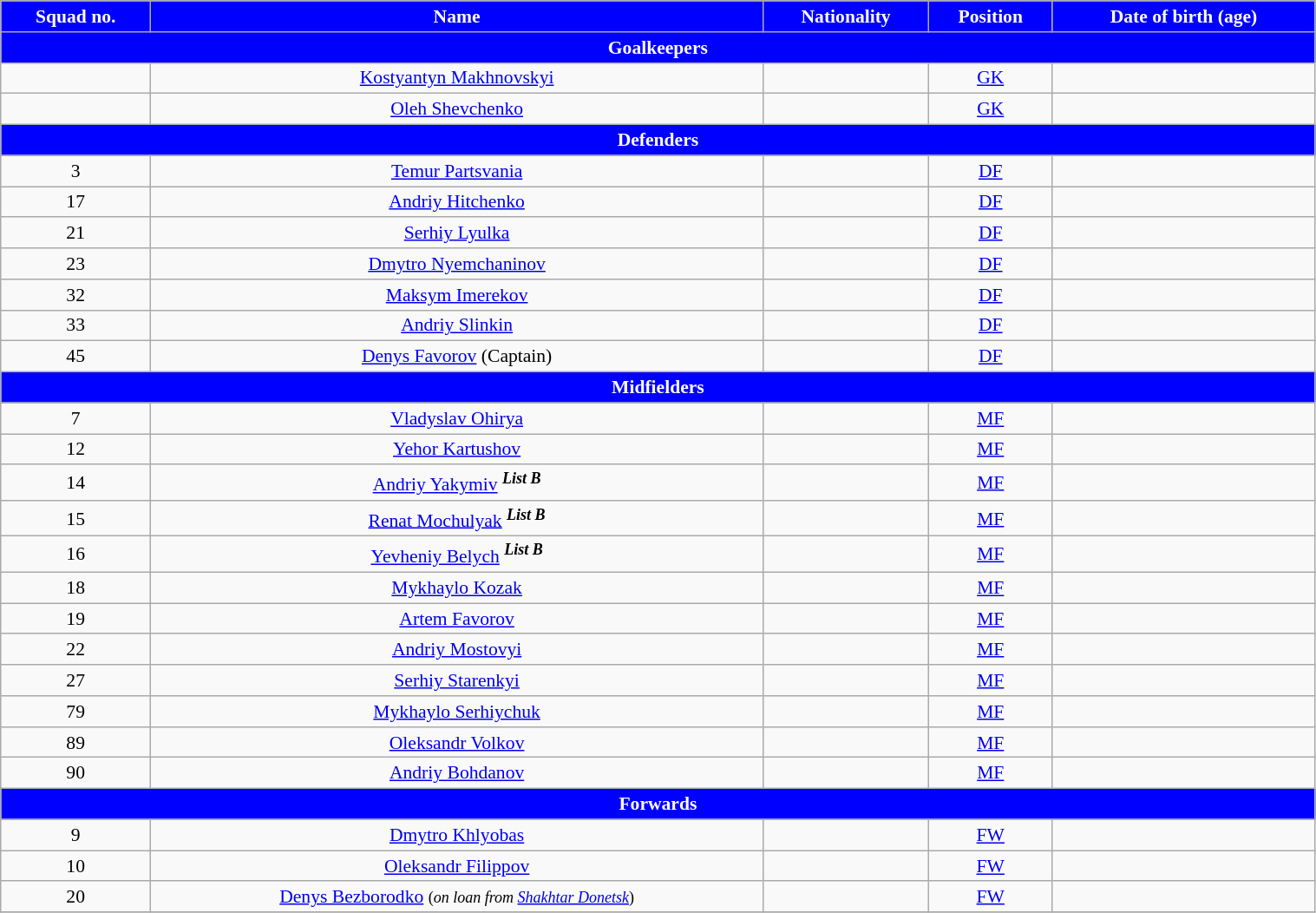<table class="wikitable" style="text-align:center; font-size:90%; width:80%">
<tr>
<th style="background:blue; color:white; text-align:center">Squad no.</th>
<th style="background:blue; color:white; text-align:center">Name</th>
<th style="background:blue; color:white; text-align:center">Nationality</th>
<th style="background:blue; color:white; text-align:center">Position</th>
<th style="background:blue; color:white; text-align:center">Date of birth (age)</th>
</tr>
<tr>
<th colspan="6" style="background:blue; color:white; text-align:center">Goalkeepers</th>
</tr>
<tr>
<td></td>
<td><a href='#'>Kostyantyn Makhnovskyi</a></td>
<td></td>
<td><a href='#'>GK</a></td>
<td></td>
</tr>
<tr>
<td></td>
<td><a href='#'>Oleh Shevchenko</a></td>
<td></td>
<td><a href='#'>GK</a></td>
<td></td>
</tr>
<tr>
<th colspan="6" style="background:blue; color:white; text-align:center">Defenders</th>
</tr>
<tr>
<td>3</td>
<td><a href='#'>Temur Partsvania</a></td>
<td></td>
<td><a href='#'>DF</a></td>
<td></td>
</tr>
<tr>
<td>17</td>
<td><a href='#'>Andriy Hitchenko</a></td>
<td></td>
<td><a href='#'>DF</a></td>
<td></td>
</tr>
<tr>
<td>21</td>
<td><a href='#'>Serhiy Lyulka</a></td>
<td></td>
<td><a href='#'>DF</a></td>
<td></td>
</tr>
<tr>
<td>23</td>
<td><a href='#'>Dmytro Nyemchaninov</a></td>
<td></td>
<td><a href='#'>DF</a></td>
<td></td>
</tr>
<tr>
<td>32</td>
<td><a href='#'>Maksym Imerekov</a></td>
<td></td>
<td><a href='#'>DF</a></td>
<td></td>
</tr>
<tr>
<td>33</td>
<td><a href='#'>Andriy Slinkin</a></td>
<td></td>
<td><a href='#'>DF</a></td>
<td></td>
</tr>
<tr>
<td>45</td>
<td><a href='#'>Denys Favorov</a> (Captain)</td>
<td></td>
<td><a href='#'>DF</a></td>
<td></td>
</tr>
<tr>
<th colspan="6" style="background:blue; color:white; text-align:center">Midfielders</th>
</tr>
<tr>
<td>7</td>
<td><a href='#'>Vladyslav Ohirya</a></td>
<td></td>
<td><a href='#'>MF</a></td>
<td></td>
</tr>
<tr>
<td>12</td>
<td><a href='#'>Yehor Kartushov</a></td>
<td></td>
<td><a href='#'>MF</a></td>
<td></td>
</tr>
<tr>
<td>14</td>
<td><a href='#'>Andriy Yakymiv</a> <sup><strong><em>List B</em></strong></sup></td>
<td></td>
<td><a href='#'>MF</a></td>
<td></td>
</tr>
<tr>
<td>15</td>
<td><a href='#'>Renat Mochulyak</a> <sup><strong><em>List B</em></strong></sup></td>
<td></td>
<td><a href='#'>MF</a></td>
<td></td>
</tr>
<tr>
<td>16</td>
<td><a href='#'>Yevheniy Belych</a> <sup><strong><em>List B</em></strong></sup></td>
<td></td>
<td><a href='#'>MF</a></td>
<td></td>
</tr>
<tr>
<td>18</td>
<td><a href='#'>Mykhaylo Kozak</a></td>
<td></td>
<td><a href='#'>MF</a></td>
<td></td>
</tr>
<tr>
<td>19</td>
<td><a href='#'>Artem Favorov</a></td>
<td></td>
<td><a href='#'>MF</a></td>
<td></td>
</tr>
<tr>
<td>22</td>
<td><a href='#'>Andriy Mostovyi</a></td>
<td></td>
<td><a href='#'>MF</a></td>
<td></td>
</tr>
<tr>
<td>27</td>
<td><a href='#'>Serhiy Starenkyi</a></td>
<td></td>
<td><a href='#'>MF</a></td>
<td></td>
</tr>
<tr>
<td>79</td>
<td><a href='#'>Mykhaylo Serhiychuk</a></td>
<td></td>
<td><a href='#'>MF</a></td>
<td></td>
</tr>
<tr>
<td>89</td>
<td><a href='#'>Oleksandr Volkov</a></td>
<td></td>
<td><a href='#'>MF</a></td>
<td></td>
</tr>
<tr>
<td>90</td>
<td><a href='#'>Andriy Bohdanov</a></td>
<td></td>
<td><a href='#'>MF</a></td>
<td></td>
</tr>
<tr>
<th colspan="7" style="background:blue; color:white; text-align:center">Forwards</th>
</tr>
<tr>
<td>9</td>
<td><a href='#'>Dmytro Khlyobas</a></td>
<td></td>
<td><a href='#'>FW</a></td>
<td></td>
</tr>
<tr>
<td>10</td>
<td><a href='#'>Oleksandr Filippov</a></td>
<td></td>
<td><a href='#'>FW</a></td>
<td></td>
</tr>
<tr>
<td>20</td>
<td><a href='#'>Denys Bezborodko</a> <small>(<em>on loan from <a href='#'>Shakhtar Donetsk</a></em>)</small></td>
<td></td>
<td><a href='#'>FW</a></td>
<td></td>
</tr>
<tr>
</tr>
</table>
